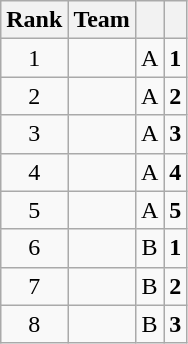<table class="wikitable" style="text-align:center;">
<tr>
<th>Rank</th>
<th>Team</th>
<th></th>
<th></th>
</tr>
<tr>
<td>1</td>
<td align=left></td>
<td>A</td>
<td><strong>1</strong></td>
</tr>
<tr>
<td>2</td>
<td align=left></td>
<td>A</td>
<td><strong>2</strong></td>
</tr>
<tr>
<td>3</td>
<td align=left></td>
<td>A</td>
<td><strong>3</strong></td>
</tr>
<tr>
<td>4</td>
<td align=left></td>
<td>A</td>
<td><strong>4</strong></td>
</tr>
<tr>
<td>5</td>
<td align=left></td>
<td>A</td>
<td><strong>5</strong></td>
</tr>
<tr>
<td>6</td>
<td align=left></td>
<td>B</td>
<td><strong>1</strong></td>
</tr>
<tr>
<td>7</td>
<td align=left></td>
<td>B</td>
<td><strong>2</strong></td>
</tr>
<tr>
<td>8</td>
<td align=left></td>
<td>B</td>
<td><strong>3</strong></td>
</tr>
</table>
